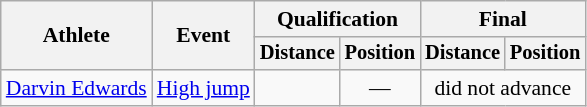<table class=wikitable style="font-size:90%">
<tr>
<th rowspan="2">Athlete</th>
<th rowspan="2">Event</th>
<th colspan="2">Qualification</th>
<th colspan="2">Final</th>
</tr>
<tr style="font-size:95%">
<th>Distance</th>
<th>Position</th>
<th>Distance</th>
<th>Position</th>
</tr>
<tr align=center>
<td align=left><a href='#'>Darvin Edwards</a></td>
<td align=left><a href='#'>High jump</a></td>
<td></td>
<td>—</td>
<td colspan=2>did not advance</td>
</tr>
</table>
